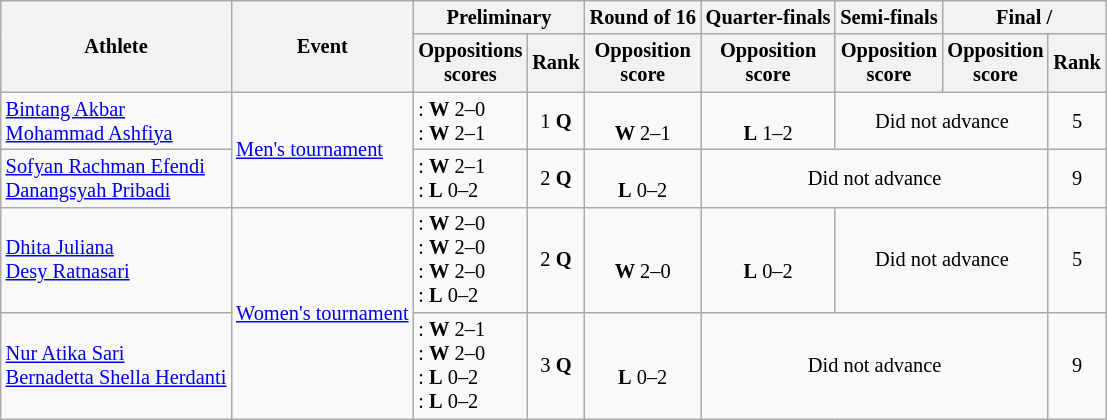<table class=wikitable style="font-size:85%; text-align:center;">
<tr>
<th rowspan="2">Athlete</th>
<th rowspan="2">Event</th>
<th colspan="2">Preliminary</th>
<th>Round of 16</th>
<th>Quarter-finals</th>
<th>Semi-finals</th>
<th colspan="2">Final / </th>
</tr>
<tr>
<th>Oppositions<br>scores</th>
<th>Rank</th>
<th>Opposition<br>score</th>
<th>Opposition<br>score</th>
<th>Opposition<br>score</th>
<th>Opposition<br>score</th>
<th>Rank</th>
</tr>
<tr>
<td align="left"><a href='#'>Bintang Akbar</a><br><a href='#'>Mohammad Ashfiya</a></td>
<td rowspan="2" align="left"><a href='#'>Men's tournament</a></td>
<td align="left">: <strong>W</strong> 2–0<br>: <strong>W</strong> 2–1</td>
<td>1 <strong>Q</strong></td>
<td><br><strong>W</strong> 2–1</td>
<td><br><strong>L</strong> 1–2</td>
<td colspan="2">Did not advance</td>
<td>5</td>
</tr>
<tr>
<td align="left"><a href='#'>Sofyan Rachman Efendi</a><br><a href='#'>Danangsyah Pribadi</a></td>
<td align="left">: <strong>W</strong> 2–1<br>: <strong>L</strong> 0–2</td>
<td>2 <strong>Q</strong></td>
<td><br><strong>L</strong> 0–2</td>
<td colspan="3">Did not advance</td>
<td>9</td>
</tr>
<tr>
<td align="left"><a href='#'>Dhita Juliana</a><br><a href='#'>Desy Ratnasari</a></td>
<td rowspan="2" align="left"><a href='#'>Women's tournament</a></td>
<td align="left">: <strong>W</strong> 2–0<br>: <strong>W</strong> 2–0<br>: <strong>W</strong> 2–0<br>: <strong>L</strong> 0–2</td>
<td>2 <strong>Q</strong></td>
<td><br><strong>W</strong> 2–0</td>
<td><br><strong>L</strong> 0–2</td>
<td colspan="2">Did not advance</td>
<td>5</td>
</tr>
<tr>
<td align="left"><a href='#'>Nur Atika Sari</a><br><a href='#'>Bernadetta Shella Herdanti</a></td>
<td align="left">: <strong>W</strong> 2–1<br>: <strong>W</strong> 2–0<br>: <strong>L</strong> 0–2<br>:  <strong>L</strong> 0–2</td>
<td>3 <strong>Q</strong></td>
<td><br><strong>L</strong> 0–2</td>
<td colspan="3">Did not advance</td>
<td>9</td>
</tr>
</table>
